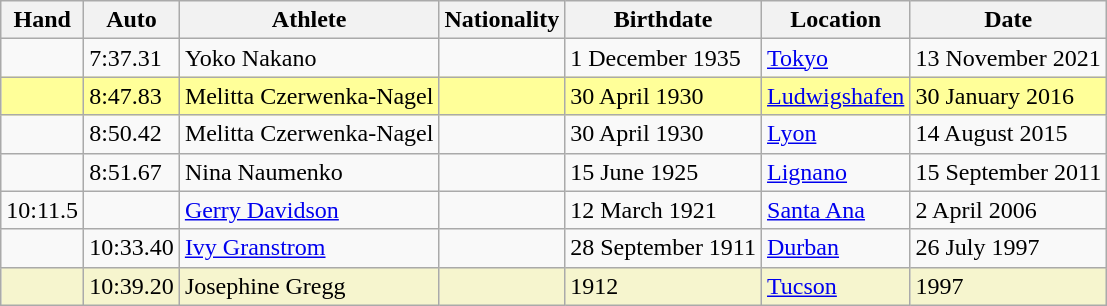<table class="wikitable">
<tr>
<th>Hand</th>
<th>Auto</th>
<th>Athlete</th>
<th>Nationality</th>
<th>Birthdate</th>
<th>Location</th>
<th>Date</th>
</tr>
<tr>
<td></td>
<td>7:37.31</td>
<td>Yoko Nakano</td>
<td></td>
<td>1 December 1935</td>
<td><a href='#'>Tokyo</a></td>
<td>13 November 2021</td>
</tr>
<tr style="background:#ff9;">
<td></td>
<td>8:47.83 </td>
<td>Melitta Czerwenka-Nagel</td>
<td></td>
<td>30 April 1930</td>
<td><a href='#'>Ludwigshafen</a></td>
<td>30 January 2016</td>
</tr>
<tr>
<td></td>
<td>8:50.42</td>
<td>Melitta Czerwenka-Nagel</td>
<td></td>
<td>30 April 1930</td>
<td><a href='#'>Lyon</a></td>
<td>14 August 2015</td>
</tr>
<tr>
<td></td>
<td>8:51.67</td>
<td>Nina Naumenko</td>
<td></td>
<td>15 June 1925</td>
<td><a href='#'>Lignano</a></td>
<td>15 September 2011</td>
</tr>
<tr>
<td>10:11.5</td>
<td></td>
<td><a href='#'>Gerry Davidson</a></td>
<td></td>
<td>12 March 1921</td>
<td><a href='#'>Santa Ana</a></td>
<td>2 April 2006</td>
</tr>
<tr>
<td></td>
<td>10:33.40</td>
<td><a href='#'>Ivy Granstrom</a></td>
<td></td>
<td>28 September 1911</td>
<td><a href='#'>Durban</a></td>
<td>26 July 1997</td>
</tr>
<tr bgcolor=#f6F5CE>
<td></td>
<td>10:39.20</td>
<td>Josephine Gregg</td>
<td></td>
<td>1912</td>
<td><a href='#'>Tucson</a></td>
<td>1997</td>
</tr>
</table>
